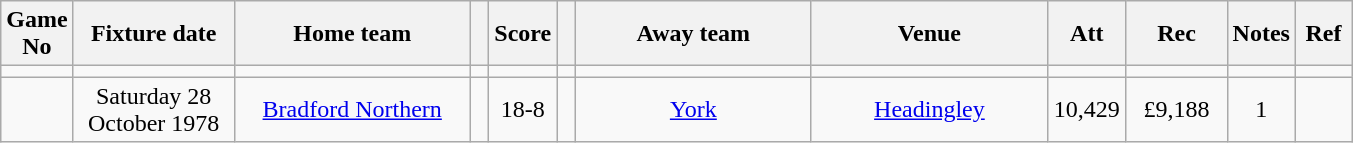<table class="wikitable" style="text-align:center;">
<tr>
<th width=20 abbr="No">Game No</th>
<th width=100 abbr="Date">Fixture date</th>
<th width=150 abbr="Home team">Home team</th>
<th width=5 abbr="space"></th>
<th width=20 abbr="Score">Score</th>
<th width=5 abbr="space"></th>
<th width=150 abbr="Away team">Away team</th>
<th width=150 abbr="Venue">Venue</th>
<th width=45 abbr="Att">Att</th>
<th width=60 abbr="Rec">Rec</th>
<th width=20 abbr="Notes">Notes</th>
<th width=30 abbr="Ref">Ref</th>
</tr>
<tr>
<td></td>
<td></td>
<td></td>
<td></td>
<td></td>
<td></td>
<td></td>
<td></td>
<td></td>
<td></td>
<td></td>
</tr>
<tr>
<td></td>
<td>Saturday 28 October 1978</td>
<td><a href='#'>Bradford Northern</a></td>
<td></td>
<td>18-8</td>
<td></td>
<td><a href='#'>York</a></td>
<td><a href='#'>Headingley</a></td>
<td>10,429</td>
<td>£9,188</td>
<td>1</td>
<td></td>
</tr>
</table>
